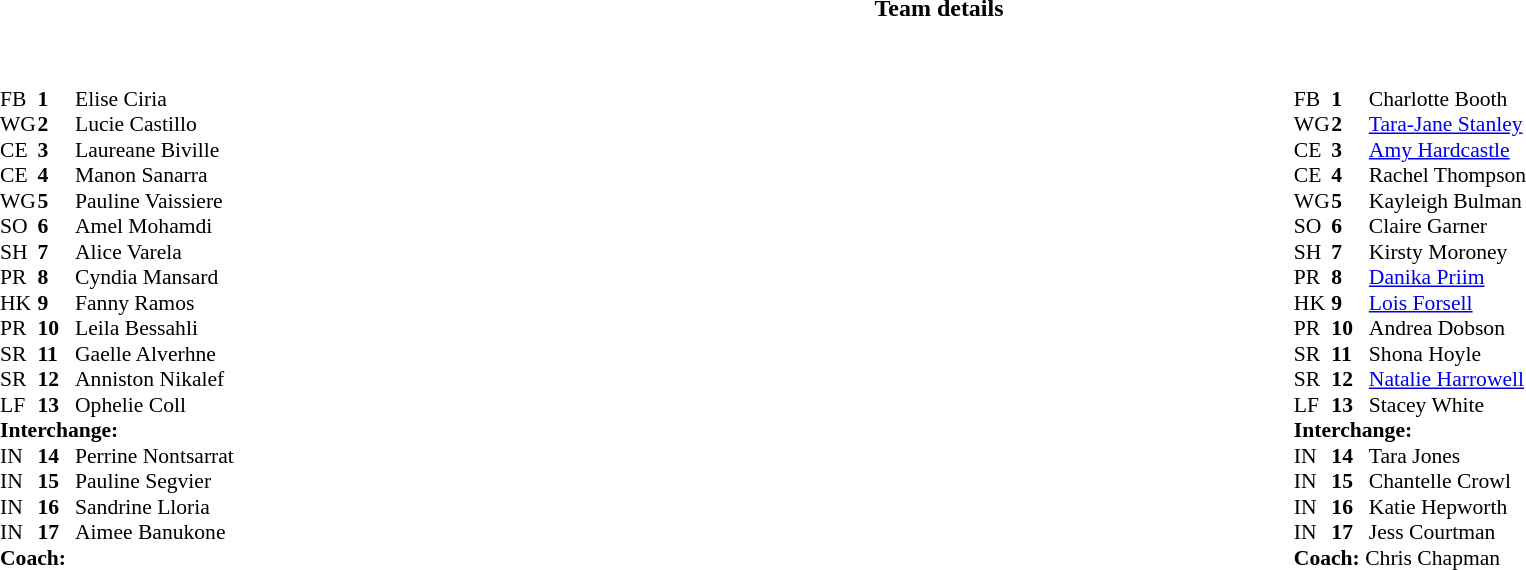<table border="0" width="100%" class="collapsible collapsed">
<tr>
<th>Team details</th>
</tr>
<tr>
<td><br><table width="100%">
<tr>
<td valign="top" width="50%"><br><table style="font-size: 90%" cellspacing="0" cellpadding="0">
<tr>
<th width="25"></th>
<th width="25"></th>
</tr>
<tr>
<td>FB</td>
<td><strong>1</strong></td>
<td>Elise Ciria</td>
</tr>
<tr>
<td>WG</td>
<td><strong>2</strong></td>
<td>Lucie Castillo</td>
</tr>
<tr>
<td>CE</td>
<td><strong>3</strong></td>
<td>Laureane Biville</td>
</tr>
<tr>
<td>CE</td>
<td><strong>4</strong></td>
<td>Manon Sanarra</td>
</tr>
<tr>
<td>WG</td>
<td><strong>5</strong></td>
<td>Pauline Vaissiere</td>
</tr>
<tr>
<td>SO</td>
<td><strong>6</strong></td>
<td>Amel Mohamdi</td>
</tr>
<tr>
<td>SH</td>
<td><strong>7</strong></td>
<td>Alice Varela</td>
</tr>
<tr>
<td>PR</td>
<td><strong>8</strong></td>
<td>Cyndia Mansard</td>
</tr>
<tr>
<td>HK</td>
<td><strong>9</strong></td>
<td>Fanny Ramos</td>
</tr>
<tr>
<td>PR</td>
<td><strong>10</strong></td>
<td>Leila Bessahli</td>
</tr>
<tr>
<td>SR</td>
<td><strong>11</strong></td>
<td>Gaelle Alverhne</td>
</tr>
<tr>
<td>SR</td>
<td><strong>12</strong></td>
<td>Anniston Nikalef</td>
</tr>
<tr>
<td>LF</td>
<td><strong>13</strong></td>
<td>Ophelie Coll</td>
</tr>
<tr>
<td colspan=3><strong>Interchange:</strong></td>
</tr>
<tr>
<td>IN</td>
<td><strong>14</strong></td>
<td>Perrine Nontsarrat</td>
</tr>
<tr>
<td>IN</td>
<td><strong>15</strong></td>
<td>Pauline Segvier</td>
</tr>
<tr>
<td>IN</td>
<td><strong>16</strong></td>
<td>Sandrine Lloria</td>
</tr>
<tr>
<td>IN</td>
<td><strong>17</strong></td>
<td>Aimee Banukone</td>
</tr>
<tr>
<td colspan=3><strong>Coach:</strong></td>
</tr>
<tr>
<td colspan="3"></td>
</tr>
</table>
</td>
<td valign="top" width="50%"><br><table style="font-size: 90%" cellspacing="0" cellpadding="0" align="center">
<tr>
<th width="25"></th>
<th width="25"></th>
</tr>
<tr>
<td>FB</td>
<td><strong>1</strong></td>
<td>Charlotte Booth</td>
</tr>
<tr>
<td>WG</td>
<td><strong>2</strong></td>
<td><a href='#'>Tara-Jane Stanley</a></td>
</tr>
<tr>
<td>CE</td>
<td><strong>3</strong></td>
<td><a href='#'>Amy Hardcastle</a></td>
</tr>
<tr>
<td>CE</td>
<td><strong>4</strong></td>
<td>Rachel Thompson</td>
</tr>
<tr>
<td>WG</td>
<td><strong>5</strong></td>
<td>Kayleigh Bulman</td>
</tr>
<tr>
<td>SO</td>
<td><strong>6</strong></td>
<td>Claire Garner</td>
</tr>
<tr>
<td>SH</td>
<td><strong>7</strong></td>
<td>Kirsty Moroney</td>
</tr>
<tr>
<td>PR</td>
<td><strong>8</strong></td>
<td><a href='#'>Danika Priim</a></td>
</tr>
<tr>
<td>HK</td>
<td><strong>9</strong></td>
<td><a href='#'>Lois Forsell</a></td>
</tr>
<tr>
<td>PR</td>
<td><strong>10</strong></td>
<td>Andrea Dobson</td>
</tr>
<tr>
<td>SR</td>
<td><strong>11</strong></td>
<td>Shona Hoyle</td>
</tr>
<tr>
<td>SR</td>
<td><strong>12</strong></td>
<td><a href='#'>Natalie Harrowell</a></td>
</tr>
<tr>
<td>LF</td>
<td><strong>13</strong></td>
<td>Stacey White</td>
</tr>
<tr>
<td colspan=3><strong>Interchange:</strong></td>
</tr>
<tr>
<td>IN</td>
<td><strong>14</strong></td>
<td>Tara Jones</td>
</tr>
<tr>
<td>IN</td>
<td><strong>15</strong></td>
<td>Chantelle Crowl</td>
</tr>
<tr>
<td>IN</td>
<td><strong>16</strong></td>
<td>Katie Hepworth</td>
</tr>
<tr>
<td>IN</td>
<td><strong>17</strong></td>
<td>Jess Courtman</td>
</tr>
<tr>
<td colspan=3><strong>Coach:</strong> Chris Chapman</td>
</tr>
<tr>
<td colspan="3"></td>
</tr>
</table>
</td>
</tr>
</table>
</td>
</tr>
</table>
